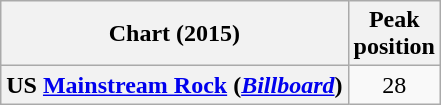<table class="wikitable sortable plainrowheaders" style="text-align:center">
<tr>
<th scope="col">Chart (2015)</th>
<th scope="col">Peak<br>position</th>
</tr>
<tr>
<th scope="row">US <a href='#'>Mainstream Rock</a> (<em><a href='#'>Billboard</a></em>)</th>
<td>28</td>
</tr>
</table>
